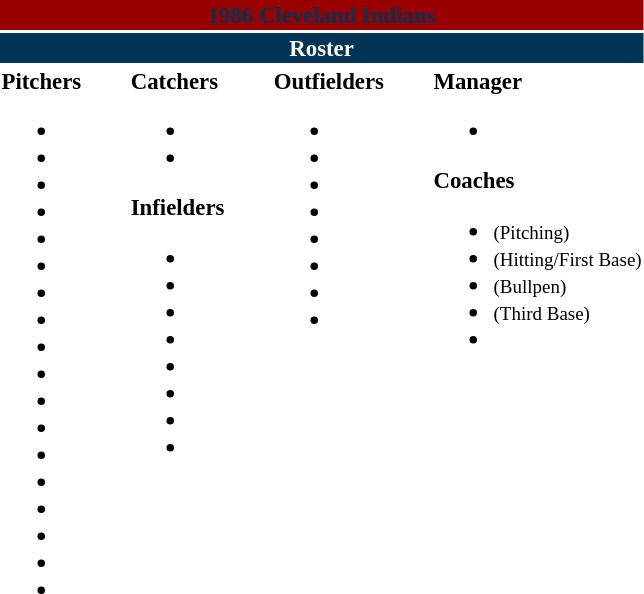<table class="toccolours" style="font-size: 95%;">
<tr>
<th colspan="10" style="background-color: #990000; color: #023456; text-align: center;">1986 Cleveland Indians</th>
</tr>
<tr>
<td colspan="10" style="background-color: #023456; color: #FFFFFF; text-align: center;"><strong>Roster</strong></td>
</tr>
<tr>
<td valign="top"><strong>Pitchers</strong><br><ul><li></li><li></li><li></li><li></li><li></li><li></li><li></li><li></li><li></li><li></li><li></li><li></li><li></li><li></li><li></li><li></li><li></li><li></li></ul></td>
<td width="25px"></td>
<td valign="top"><strong>Catchers</strong><br><ul><li></li><li></li></ul><strong>Infielders</strong><ul><li></li><li></li><li></li><li></li><li></li><li></li><li></li><li></li></ul></td>
<td width="25px"></td>
<td valign="top"><strong>Outfielders</strong><br><ul><li></li><li></li><li></li><li></li><li></li><li></li><li></li><li></li></ul></td>
<td width="25px"></td>
<td valign="top"><strong>Manager</strong><br><ul><li></li></ul><strong>Coaches</strong><ul><li> <small>(Pitching)</small></li><li> <small>(Hitting/First Base)</small></li><li> <small>(Bullpen)</small></li><li> <small>(Third Base)</small></li><li></li></ul></td>
</tr>
</table>
